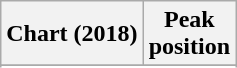<table class="wikitable plainrowheaders sortable" style="text-align:center">
<tr>
<th scope="col">Chart (2018)</th>
<th scope="col">Peak<br> position</th>
</tr>
<tr>
</tr>
<tr>
</tr>
</table>
